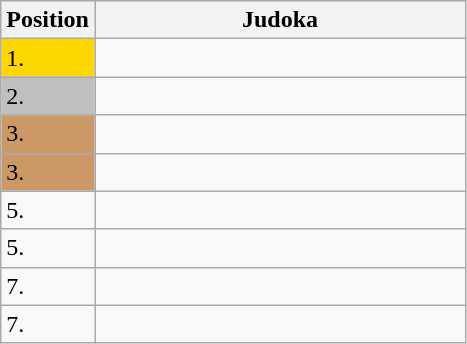<table class=wikitable>
<tr>
<th>Position</th>
<th width=240>Judoka</th>
</tr>
<tr>
<td bgcolor=gold>1.</td>
<td></td>
</tr>
<tr>
<td bgcolor=silver>2.</td>
<td></td>
</tr>
<tr>
<td bgcolor=CC9966>3.</td>
<td></td>
</tr>
<tr>
<td bgcolor=CC9966>3.</td>
<td></td>
</tr>
<tr>
<td>5.</td>
<td></td>
</tr>
<tr>
<td>5.</td>
<td></td>
</tr>
<tr>
<td>7.</td>
<td></td>
</tr>
<tr>
<td>7.</td>
<td></td>
</tr>
</table>
